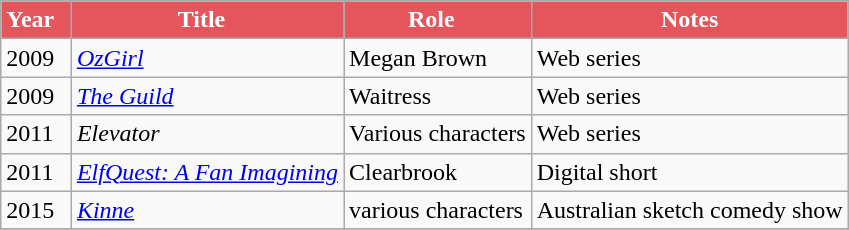<table class="wikitable sortable">
<tr>
<th ! style="background:#e5565c; color:#fff;">Year  </th>
<th ! style="background:#e5565c; color:#fff;">Title  </th>
<th ! style="background:#e5565c; color:#fff;">Role  </th>
<th ! class="unsortable" style="background:#e5565c; color:#fff;">Notes</th>
</tr>
<tr>
<td>2009</td>
<td><em><a href='#'>OzGirl</a></em></td>
<td>Megan Brown</td>
<td>Web series</td>
</tr>
<tr>
<td>2009</td>
<td><em><a href='#'>The Guild</a></em></td>
<td>Waitress</td>
<td>Web series</td>
</tr>
<tr>
<td>2011</td>
<td><em>Elevator</em></td>
<td>Various characters</td>
<td>Web series</td>
</tr>
<tr>
<td>2011</td>
<td><em><a href='#'>ElfQuest: A Fan Imagining</a></em></td>
<td>Clearbrook</td>
<td>Digital short</td>
</tr>
<tr>
<td>2015</td>
<td><em><a href='#'>Kinne</a></em></td>
<td>various characters</td>
<td>Australian sketch comedy show</td>
</tr>
<tr>
</tr>
</table>
